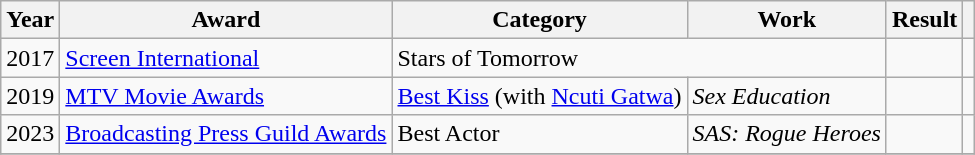<table class="wikitable sortable plainrowheaders">
<tr>
<th>Year</th>
<th>Award</th>
<th>Category</th>
<th>Work</th>
<th>Result</th>
<th class="unsortable"></th>
</tr>
<tr>
<td>2017</td>
<td><a href='#'>Screen International</a></td>
<td colspan="2">Stars of Tomorrow</td>
<td></td>
<td style="text-align:center;"></td>
</tr>
<tr>
<td>2019</td>
<td><a href='#'>MTV Movie Awards</a></td>
<td><a href='#'>Best Kiss</a> (with <a href='#'>Ncuti Gatwa</a>)</td>
<td><em>Sex Education</em></td>
<td></td>
<td style="text-align:center;"></td>
</tr>
<tr>
<td>2023</td>
<td><a href='#'>Broadcasting Press Guild Awards</a></td>
<td>Best Actor</td>
<td><em>SAS: Rogue Heroes</em></td>
<td></td>
<td></td>
</tr>
<tr>
</tr>
</table>
